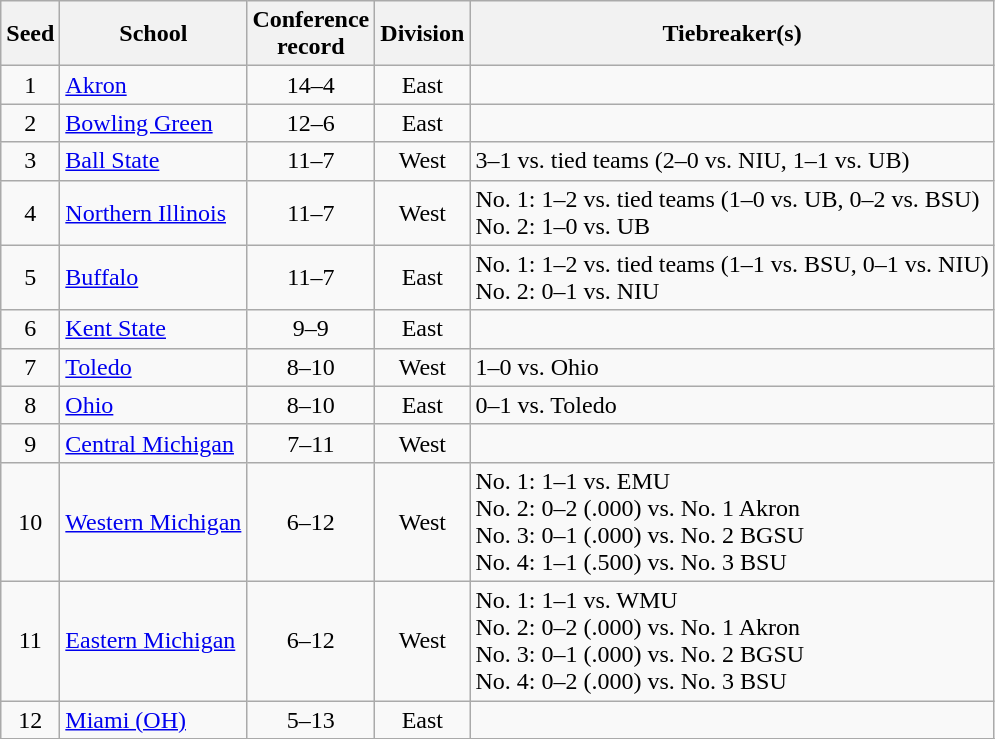<table class="wikitable" style="text-align:center">
<tr>
<th>Seed</th>
<th>School</th>
<th>Conference<br>record</th>
<th>Division</th>
<th>Tiebreaker(s)</th>
</tr>
<tr>
<td>1</td>
<td align=left><a href='#'>Akron</a></td>
<td>14–4</td>
<td>East</td>
<td></td>
</tr>
<tr>
<td>2</td>
<td align=left><a href='#'>Bowling Green</a></td>
<td>12–6</td>
<td>East</td>
<td></td>
</tr>
<tr>
<td>3</td>
<td align=left><a href='#'>Ball State</a></td>
<td>11–7</td>
<td>West</td>
<td align=left>3–1 vs. tied teams (2–0 vs. NIU, 1–1 vs. UB)</td>
</tr>
<tr>
<td>4</td>
<td align=left><a href='#'>Northern Illinois</a></td>
<td>11–7</td>
<td>West</td>
<td align=left>No. 1: 1–2 vs. tied teams (1–0 vs. UB, 0–2 vs. BSU)<br>No. 2: 1–0 vs. UB</td>
</tr>
<tr>
<td>5</td>
<td align=left><a href='#'>Buffalo</a></td>
<td>11–7</td>
<td>East</td>
<td align=left>No. 1: 1–2 vs. tied teams (1–1 vs. BSU, 0–1 vs. NIU)<br>No. 2: 0–1 vs. NIU</td>
</tr>
<tr>
<td>6</td>
<td align=left><a href='#'>Kent State</a></td>
<td>9–9</td>
<td>East</td>
<td></td>
</tr>
<tr>
<td>7</td>
<td align=left><a href='#'>Toledo</a></td>
<td>8–10</td>
<td>West</td>
<td align=left>1–0 vs. Ohio</td>
</tr>
<tr>
<td>8</td>
<td align=left><a href='#'>Ohio</a></td>
<td>8–10</td>
<td>East</td>
<td align=left>0–1 vs. Toledo</td>
</tr>
<tr>
<td>9</td>
<td align=left><a href='#'>Central Michigan</a></td>
<td>7–11</td>
<td>West</td>
<td></td>
</tr>
<tr>
<td>10</td>
<td align=left><a href='#'>Western Michigan</a></td>
<td>6–12</td>
<td>West</td>
<td align=left>No. 1: 1–1 vs. EMU<br>No. 2: 0–2 (.000) vs. No. 1 Akron<br>No. 3: 0–1 (.000) vs. No. 2 BGSU<br>No. 4: 1–1 (.500) vs. No. 3 BSU</td>
</tr>
<tr>
<td>11</td>
<td align=left><a href='#'>Eastern Michigan</a></td>
<td>6–12</td>
<td>West</td>
<td align=left>No. 1: 1–1 vs. WMU<br>No. 2: 0–2 (.000) vs. No. 1 Akron<br>No. 3: 0–1 (.000) vs. No. 2 BGSU<br>No. 4: 0–2 (.000) vs. No. 3 BSU</td>
</tr>
<tr>
<td>12</td>
<td align=left><a href='#'>Miami (OH)</a></td>
<td>5–13</td>
<td>East</td>
<td></td>
</tr>
<tr>
</tr>
</table>
